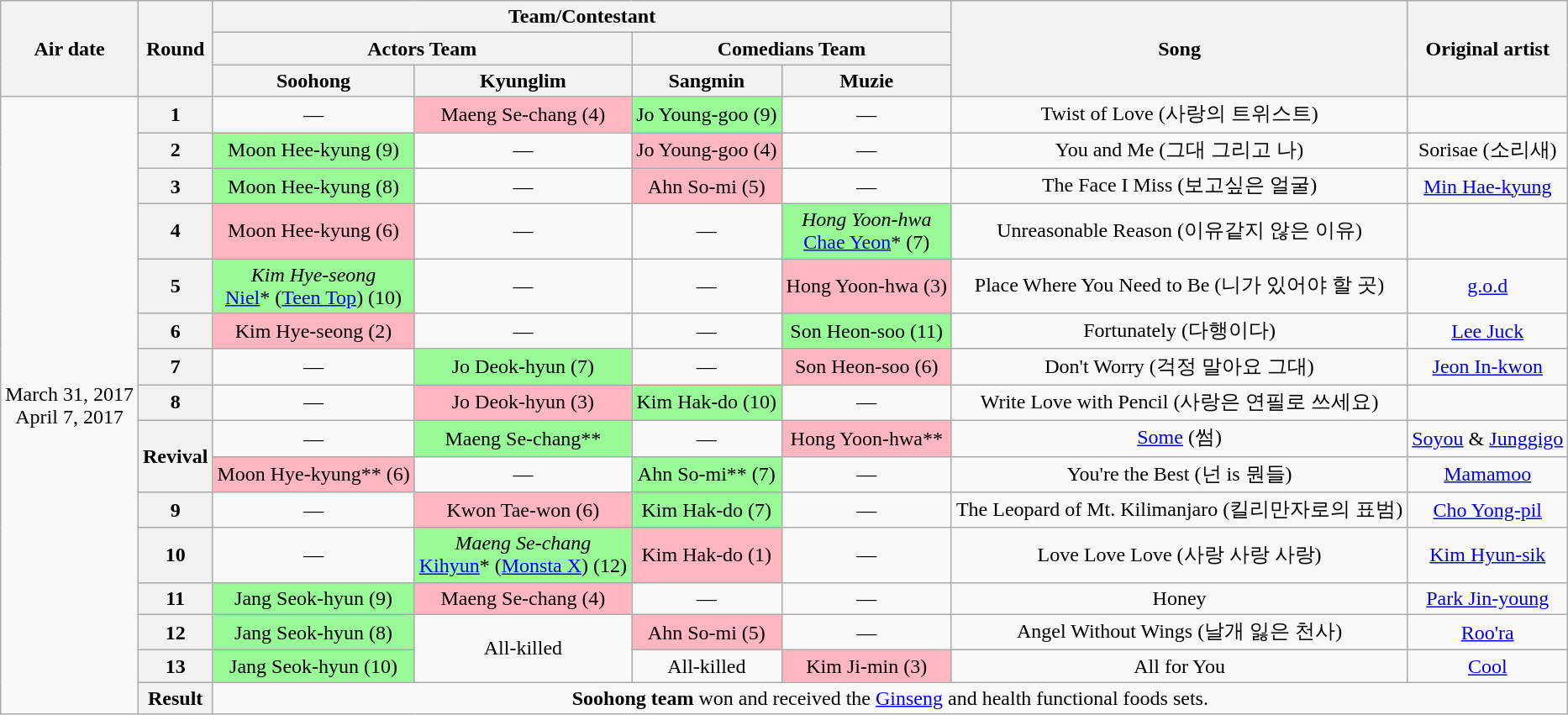<table class="wikitable" style="text-align:center;">
<tr>
<th rowspan=3>Air date</th>
<th rowspan=3>Round</th>
<th colspan=4>Team/Contestant</th>
<th rowspan=3>Song</th>
<th rowspan=3>Original artist</th>
</tr>
<tr>
<th colspan=2>Actors Team</th>
<th colspan=2>Comedians Team</th>
</tr>
<tr>
<th>Soohong </th>
<th>Kyunglim</th>
<th>Sangmin</th>
<th>Muzie</th>
</tr>
<tr>
<td rowspan=16>March 31, 2017<br>April 7, 2017</td>
<th>1</th>
<td>—</td>
<td bgcolor=lightpink>Maeng Se-chang (4)</td>
<td bgcolor=palegreen>Jo Young-goo (9)</td>
<td>—</td>
<td>Twist of Love (사랑의 트위스트)</td>
<td></td>
</tr>
<tr>
<th>2</th>
<td bgcolor=palegreen>Moon Hee-kyung (9)</td>
<td>—</td>
<td bgcolor=lightpink>Jo Young-goo (4)</td>
<td>—</td>
<td>You and Me (그대 그리고 나)</td>
<td>Sorisae (소리새)</td>
</tr>
<tr>
<th>3</th>
<td bgcolor=palegreen>Moon Hee-kyung (8)</td>
<td>—</td>
<td bgcolor=lightpink>Ahn So-mi (5)</td>
<td>—</td>
<td>The Face I Miss (보고싶은 얼굴)</td>
<td><a href='#'>Min Hae-kyung</a></td>
</tr>
<tr>
<th>4</th>
<td bgcolor=lightpink>Moon Hee-kyung (6)</td>
<td>—</td>
<td>—</td>
<td bgcolor=palegreen><em>Hong Yoon-hwa</em><br><a href='#'>Chae Yeon</a>* (7)</td>
<td>Unreasonable Reason (이유같지 않은 이유)</td>
<td></td>
</tr>
<tr>
<th>5</th>
<td bgcolor=palegreen><em>Kim Hye-seong</em><br><a href='#'>Niel</a>* (<a href='#'>Teen Top</a>) (10)</td>
<td>—</td>
<td>—</td>
<td bgcolor=lightpink>Hong Yoon-hwa (3)</td>
<td>Place Where You Need to Be (니가 있어야 할 곳)</td>
<td><a href='#'>g.o.d</a></td>
</tr>
<tr>
<th>6</th>
<td bgcolor=lightpink>Kim Hye-seong (2)</td>
<td>—</td>
<td>—</td>
<td bgcolor=palegreen>Son Heon-soo (11)</td>
<td>Fortunately (다행이다)</td>
<td><a href='#'>Lee Juck</a></td>
</tr>
<tr>
<th>7</th>
<td>—</td>
<td bgcolor=palegreen>Jo Deok-hyun (7)</td>
<td>—</td>
<td bgcolor=lightpink>Son Heon-soo (6)</td>
<td>Don't Worry (걱정 말아요 그대)</td>
<td><a href='#'>Jeon In-kwon</a></td>
</tr>
<tr>
<th>8</th>
<td>—</td>
<td bgcolor=lightpink>Jo Deok-hyun (3)</td>
<td bgcolor=palegreen>Kim Hak-do (10)</td>
<td>—</td>
<td>Write Love with Pencil (사랑은 연필로 쓰세요)</td>
<td></td>
</tr>
<tr>
<th rowspan=2>Revival</th>
<td>—</td>
<td bgcolor=palegreen>Maeng Se-chang**</td>
<td>—</td>
<td bgcolor=lightpink>Hong Yoon-hwa**</td>
<td><a href='#'>Some</a> (썸)</td>
<td><a href='#'>Soyou</a> & <a href='#'>Junggigo</a></td>
</tr>
<tr>
<td bgcolor=lightpink>Moon Hye-kyung** (6)</td>
<td>—</td>
<td bgcolor=palegreen>Ahn So-mi** (7)</td>
<td>—</td>
<td>You're the Best (넌 is 뭔들)</td>
<td><a href='#'>Mamamoo</a></td>
</tr>
<tr>
<th>9</th>
<td>—</td>
<td bgcolor=lightpink>Kwon Tae-won (6)</td>
<td bgcolor=palegreen>Kim Hak-do (7)</td>
<td>—</td>
<td>The Leopard of Mt. Kilimanjaro (킬리만자로의 표범)</td>
<td><a href='#'>Cho Yong-pil</a></td>
</tr>
<tr>
<th>10</th>
<td>—</td>
<td bgcolor=palegreen><em>Maeng Se-chang</em><br><a href='#'>Kihyun</a>* (<a href='#'>Monsta X</a>) (12)</td>
<td bgcolor=lightpink>Kim Hak-do (1)</td>
<td>—</td>
<td>Love Love Love (사랑 사랑 사랑)</td>
<td><a href='#'>Kim Hyun-sik</a></td>
</tr>
<tr>
<th>11</th>
<td bgcolor=palegreen>Jang Seok-hyun (9)</td>
<td bgcolor=lightpink>Maeng Se-chang (4)</td>
<td>—</td>
<td>—</td>
<td>Honey</td>
<td><a href='#'>Park Jin-young</a></td>
</tr>
<tr>
<th>12</th>
<td bgcolor=palegreen>Jang Seok-hyun (8)</td>
<td rowspan=2>All-killed</td>
<td bgcolor=lightpink>Ahn So-mi (5)</td>
<td>—</td>
<td>Angel Without Wings (날개 잃은 천사)</td>
<td><a href='#'>Roo'ra</a></td>
</tr>
<tr>
<th>13</th>
<td bgcolor=palegreen>Jang Seok-hyun (10)</td>
<td>All-killed</td>
<td bgcolor=lightpink>Kim Ji-min (3)</td>
<td>All for You</td>
<td><a href='#'>Cool</a></td>
</tr>
<tr>
<th>Result</th>
<td colspan=6><strong>Soohong team</strong> won and received the <a href='#'>Ginseng</a> and health functional foods sets.</td>
</tr>
</table>
